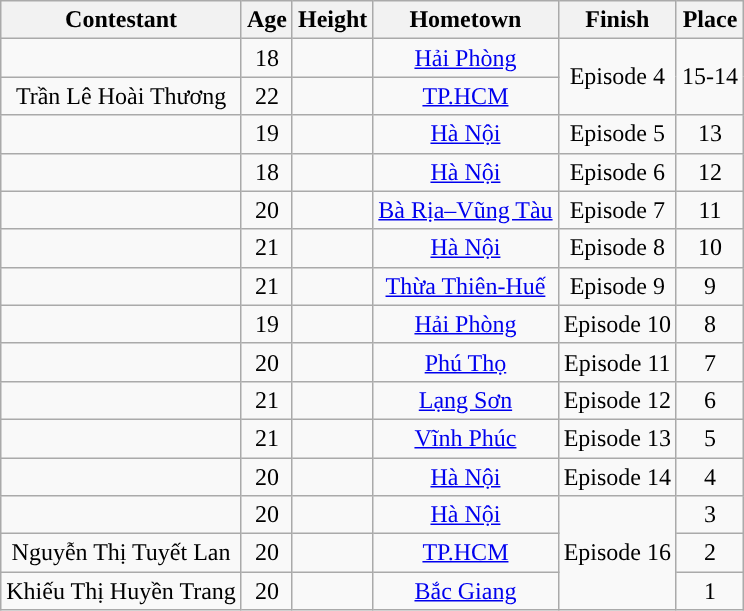<table class="wikitable sortable" style="text-align:center;">
<tr>
<th>Contestant</th>
<th>Age</th>
<th>Height</th>
<th>Hometown</th>
<th>Finish</th>
<th>Place</th>
</tr>
<tr>
<td></td>
<td>18</td>
<td></td>
<td><a href='#'>Hải Phòng</a></td>
<td rowspan="2">Episode 4</td>
<td rowspan="2">15-14</td>
</tr>
<tr>
<td>Trần Lê Hoài Thương</td>
<td>22</td>
<td></td>
<td><a href='#'>TP.HCM</a></td>
</tr>
<tr>
<td></td>
<td>19</td>
<td></td>
<td><a href='#'>Hà Nội</a></td>
<td>Episode 5</td>
<td>13</td>
</tr>
<tr>
<td></td>
<td>18</td>
<td></td>
<td><a href='#'>Hà Nội</a></td>
<td>Episode 6</td>
<td>12</td>
</tr>
<tr>
<td></td>
<td>20</td>
<td></td>
<td><a href='#'>Bà Rịa–Vũng Tàu</a></td>
<td>Episode 7</td>
<td>11</td>
</tr>
<tr>
<td></td>
<td>21</td>
<td></td>
<td><a href='#'>Hà Nội</a></td>
<td>Episode 8</td>
<td>10</td>
</tr>
<tr>
<td></td>
<td>21</td>
<td></td>
<td><a href='#'>Thừa Thiên-Huế</a></td>
<td>Episode 9</td>
<td>9</td>
</tr>
<tr>
<td></td>
<td>19</td>
<td></td>
<td><a href='#'>Hải Phòng</a></td>
<td>Episode 10</td>
<td>8</td>
</tr>
<tr>
<td></td>
<td>20</td>
<td></td>
<td><a href='#'>Phú Thọ</a></td>
<td>Episode 11</td>
<td>7</td>
</tr>
<tr>
<td></td>
<td>21</td>
<td></td>
<td><a href='#'>Lạng Sơn</a></td>
<td>Episode 12</td>
<td>6</td>
</tr>
<tr>
<td></td>
<td>21</td>
<td></td>
<td><a href='#'>Vĩnh Phúc</a></td>
<td>Episode 13</td>
<td>5</td>
</tr>
<tr>
<td></td>
<td>20</td>
<td></td>
<td><a href='#'>Hà Nội</a></td>
<td>Episode 14</td>
<td>4</td>
</tr>
<tr>
<td></td>
<td>20</td>
<td></td>
<td><a href='#'>Hà Nội</a></td>
<td rowspan="3">Episode 16</td>
<td>3</td>
</tr>
<tr>
<td>Nguyễn Thị Tuyết Lan</td>
<td>20</td>
<td></td>
<td><a href='#'>TP.HCM</a></td>
<td>2</td>
</tr>
<tr>
<td>Khiếu Thị Huyền Trang</td>
<td>20</td>
<td></td>
<td><a href='#'>Bắc Giang</a></td>
<td>1</td>
</tr>
</table>
